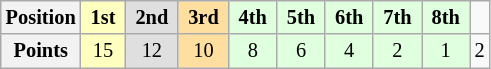<table class="wikitable" style="font-size:85%; text-align:center">
<tr>
<th>Position</th>
<td style="background:#ffffbf;"> <strong>1st</strong> </td>
<td style="background:#dfdfdf;"> <strong>2nd</strong> </td>
<td style="background:#ffdf9f;"> <strong>3rd</strong> </td>
<td style="background:#dfffdf;"> <strong>4th</strong> </td>
<td style="background:#dfffdf;"> <strong>5th</strong> </td>
<td style="background:#dfffdf;"> <strong>6th</strong> </td>
<td style="background:#dfffdf;"> <strong>7th</strong> </td>
<td style="background:#dfffdf;"> <strong>8th</strong> </td>
<td>  </td>
</tr>
<tr>
<th>Points</th>
<td style="background:#ffffbf;">15</td>
<td style="background:#dfdfdf;">12</td>
<td style="background:#ffdf9f;">10</td>
<td style="background:#dfffdf;">8</td>
<td style="background:#dfffdf;">6</td>
<td style="background:#dfffdf;">4</td>
<td style="background:#dfffdf;">2</td>
<td style="background:#dfffdf;">1</td>
<td>2</td>
</tr>
</table>
